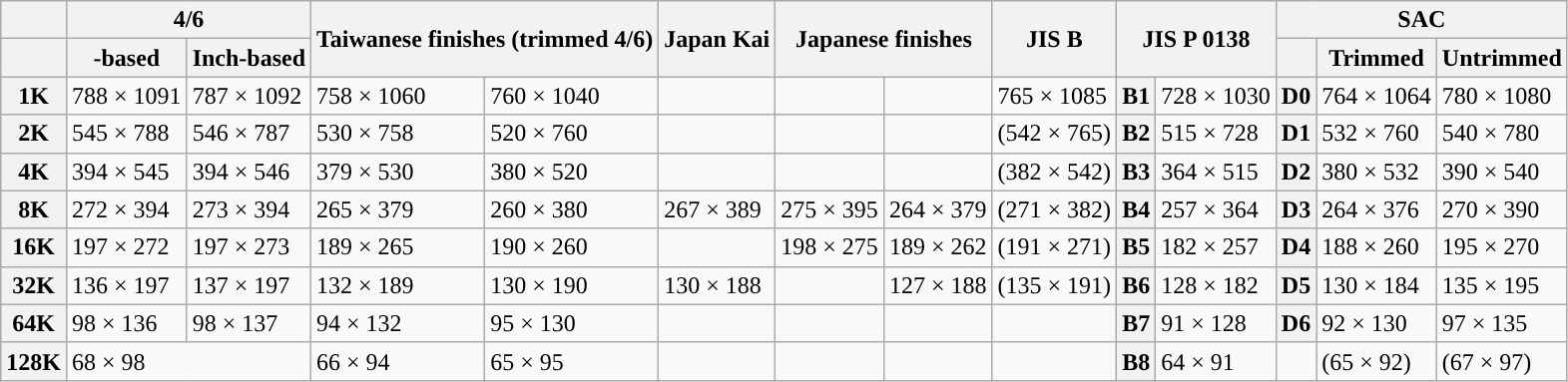<table class="wikitable">
<tr>
<th></th>
<th colspan="2">4/6</th>
<th colspan="2" rowspan="2">Taiwanese finishes (trimmed 4/6)</th>
<th rowspan="2">Japan Kai</th>
<th colspan="2" rowspan="2">Japanese finishes</th>
<th rowspan="2">JIS B</th>
<th colspan="2" rowspan="2">JIS P 0138</th>
<th colspan="3">SAC</th>
</tr>
<tr>
<th></th>
<th>-based</th>
<th>Inch-based</th>
<th></th>
<th>Trimmed</th>
<th>Untrimmed</th>
</tr>
<tr --->
<th>1K</th>
<td>788 × 1091</td>
<td>787 × 1092</td>
<td>758 × 1060</td>
<td>760 × 1040</td>
<td></td>
<td></td>
<td></td>
<td title="B">765 × 1085</td>
<th>B1</th>
<td>728 × 1030</td>
<th>D0</th>
<td>764 × 1064</td>
<td>780 × 1080</td>
</tr>
<tr --->
<th>2K</th>
<td>545 × 788</td>
<td>546 × 787</td>
<td>530 × 758</td>
<td>520 × 760</td>
<td></td>
<td></td>
<td></td>
<td>(542 × 765)</td>
<th>B2</th>
<td>515 × 728</td>
<th>D1</th>
<td>532 × 760</td>
<td>540 × 780</td>
</tr>
<tr --->
<th>4K</th>
<td>394 × 545</td>
<td>394 × 546</td>
<td>379 × 530</td>
<td>380 × 520</td>
<td></td>
<td></td>
<td></td>
<td>(382 × 542)</td>
<th>B3</th>
<td>364 × 515</td>
<th>D2</th>
<td>380 × 532</td>
<td>390 × 540</td>
</tr>
<tr --->
<th>8K</th>
<td>272 × 394</td>
<td>273 × 394</td>
<td>265 × 379</td>
<td>260 × 380</td>
<td title="Pa Kai">267 × 389</td>
<td title="Dai Pa Kai">275 × 395</td>
<td>264 × 379</td>
<td>(271 × 382)</td>
<th>B4</th>
<td>257 × 364</td>
<th>D3</th>
<td>264 × 376</td>
<td>270 × 390</td>
</tr>
<tr --->
<th>16K</th>
<td>197 × 272</td>
<td>197 × 273</td>
<td>189 × 265</td>
<td>190 × 260</td>
<td></td>
<td title="Juuro Ku Kai">198 × 275</td>
<td>189 × 262</td>
<td>(191 × 271)</td>
<th>B5</th>
<td title="AB is 210 × 257, from ISO A4">182 × 257</td>
<th>D4</th>
<td>188 × 260</td>
<td>195 × 270</td>
</tr>
<tr --->
<th title="4/6">32K</th>
<td>136 × 197</td>
<td>137 × 197</td>
<td>132 × 189</td>
<td>130 × 190</td>
<td title="4/6: 4.3 × 6.2 ">130 × 188</td>
<td></td>
<td>127 × 188</td>
<td>(135 × 191)</td>
<th>B6</th>
<td title="B40 is 103 × 182">128 × 182</td>
<th>D5</th>
<td>130 × 184</td>
<td>135 × 195</td>
</tr>
<tr --->
<th>64K</th>
<td>98 × 136</td>
<td>98 × 137</td>
<td>94 × 132</td>
<td>95 × 130</td>
<td></td>
<td></td>
<td></td>
<td></td>
<th>B7</th>
<td>91 × 128</td>
<th>D6</th>
<td>92 × 130</td>
<td>97 × 135</td>
</tr>
<tr --->
<th>128K</th>
<td colspan="2">68 × 98</td>
<td>66 ×  94</td>
<td>65 ×  95</td>
<td></td>
<td></td>
<td></td>
<td></td>
<th>B8</th>
<td>64 ×  91</td>
<td></td>
<td>(65 × 92)</td>
<td>(67 × 97)</td>
</tr>
</table>
